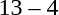<table style="text-align:center">
<tr>
<th width=200></th>
<th width=100></th>
<th width=200></th>
</tr>
<tr>
<td align=right><strong></strong></td>
<td>13 – 4</td>
<td align=left></td>
</tr>
</table>
